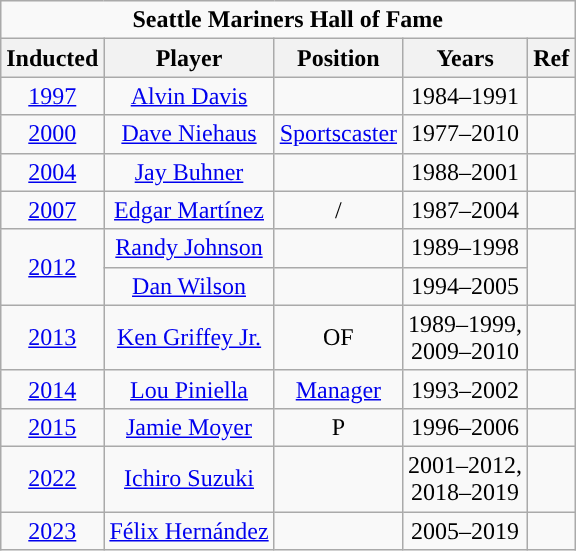<table class="wikitable sortable" style="text-align:center">
<tr>
<td colspan="5"><strong>Seattle Mariners Hall of Fame</strong></td>
</tr>
<tr>
<th scope="col">Inducted</th>
<th scope="col">Player</th>
<th scope="col">Position</th>
<th scope="col">Years</th>
<th scope="col">Ref</th>
</tr>
<tr>
<td><a href='#'>1997</a></td>
<td><a href='#'>Alvin Davis</a></td>
<td></td>
<td>1984–1991</td>
<td></td>
</tr>
<tr>
<td><a href='#'>2000</a></td>
<td><a href='#'>Dave Niehaus</a></td>
<td><a href='#'>Sportscaster</a></td>
<td>1977–2010</td>
<td></td>
</tr>
<tr>
<td><a href='#'>2004</a></td>
<td><a href='#'>Jay Buhner</a></td>
<td></td>
<td>1988–2001</td>
<td></td>
</tr>
<tr>
<td><a href='#'>2007</a></td>
<td><a href='#'>Edgar Martínez</a></td>
<td>/</td>
<td>1987–2004</td>
<td></td>
</tr>
<tr>
<td rowspan=2><a href='#'>2012</a></td>
<td><a href='#'>Randy Johnson</a></td>
<td></td>
<td>1989–1998</td>
<td rowspan=2></td>
</tr>
<tr>
<td><a href='#'>Dan Wilson</a></td>
<td></td>
<td>1994–2005</td>
</tr>
<tr>
<td><a href='#'>2013</a></td>
<td><a href='#'>Ken Griffey Jr.</a></td>
<td>OF</td>
<td>1989–1999,<br>2009–2010</td>
<td></td>
</tr>
<tr>
<td><a href='#'>2014</a></td>
<td><a href='#'>Lou Piniella</a></td>
<td><a href='#'>Manager</a></td>
<td>1993–2002</td>
<td></td>
</tr>
<tr>
<td><a href='#'>2015</a></td>
<td><a href='#'>Jamie Moyer</a></td>
<td>P</td>
<td>1996–2006</td>
<td></td>
</tr>
<tr>
<td><a href='#'>2022</a></td>
<td><a href='#'>Ichiro Suzuki</a></td>
<td></td>
<td>2001–2012,<br>2018–2019</td>
<td></td>
</tr>
<tr>
<td><a href='#'>2023</a></td>
<td><a href='#'>Félix Hernández</a></td>
<td></td>
<td>2005–2019</td>
<td></td>
</tr>
</table>
